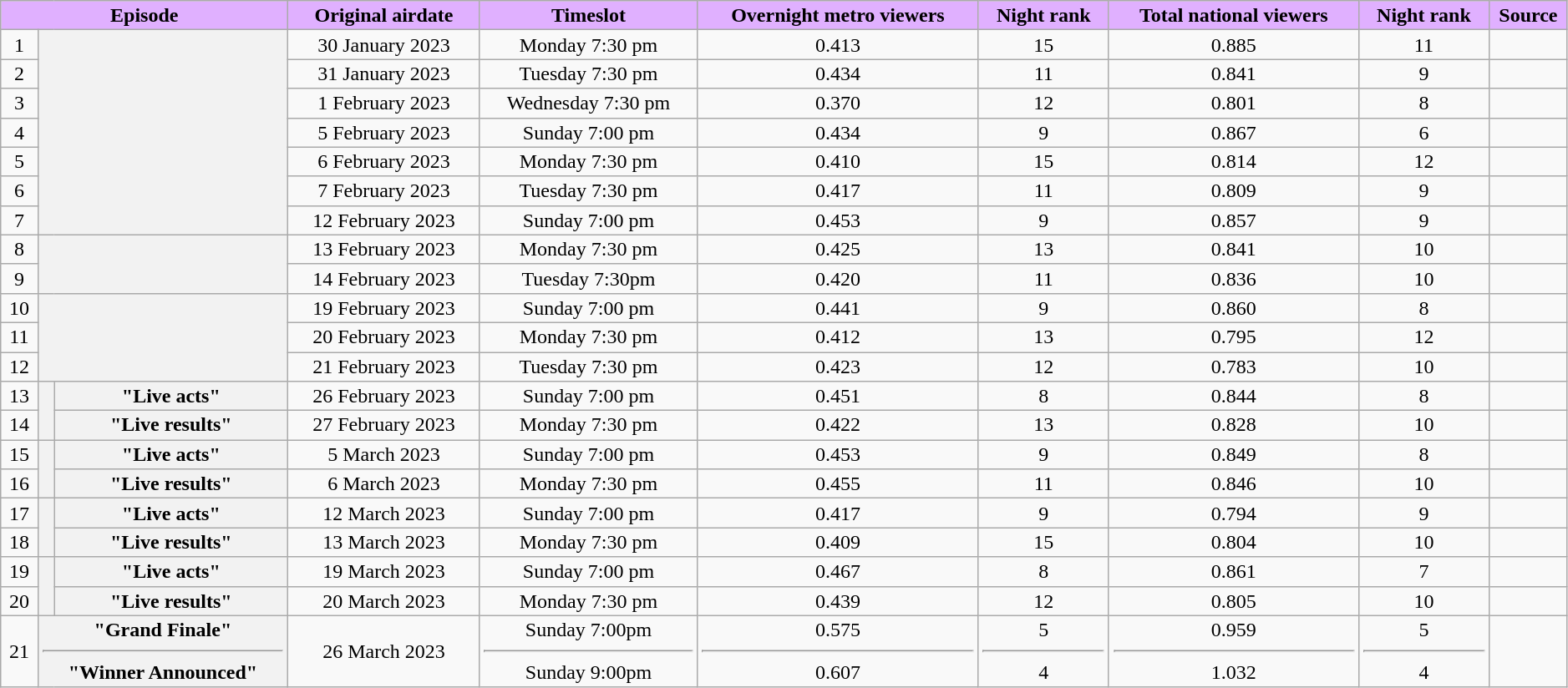<table class="wikitable plainrowheaders" style="text-align:center; line-height:16px; width:99%;">
<tr>
<th scope="col" style="background:#E0B0FF; color:black;" colspan="3">Episode</th>
<th scope="col" style="background:#E0B0FF; color:black;">Original airdate</th>
<th scope="col" style="background:#E0B0FF; color:black;">Timeslot</th>
<th style="background:#E0B0FF; color:black;">Overnight metro viewers<br></th>
<th style="background:#E0B0FF; color:black;">Night rank</th>
<th style="background:#E0B0FF; color:black;">Total national viewers </th>
<th style="background:#E0B0FF; color:black;">Night rank</th>
<th scope="col" style="background:#E0B0FF; color:black; width:05%;">Source</th>
</tr>
<tr>
<td>1</td>
<th colspan=2 rowspan="7" scope="row" style="text-align:center"></th>
<td>30 January 2023</td>
<td>Monday 7:30 pm</td>
<td>0.413</td>
<td>15</td>
<td>0.885</td>
<td>11</td>
<td></td>
</tr>
<tr>
<td>2</td>
<td>31 January 2023</td>
<td>Tuesday 7:30 pm</td>
<td>0.434</td>
<td>11</td>
<td>0.841</td>
<td>9</td>
<td></td>
</tr>
<tr>
<td>3</td>
<td>1 February 2023</td>
<td>Wednesday 7:30 pm</td>
<td>0.370</td>
<td>12</td>
<td>0.801</td>
<td>8</td>
<td></td>
</tr>
<tr>
<td>4</td>
<td>5 February 2023</td>
<td>Sunday 7:00 pm</td>
<td>0.434</td>
<td>9</td>
<td>0.867</td>
<td>6</td>
<td></td>
</tr>
<tr>
<td>5</td>
<td>6 February 2023</td>
<td>Monday 7:30 pm</td>
<td>0.410</td>
<td>15</td>
<td>0.814</td>
<td>12</td>
<td></td>
</tr>
<tr>
<td>6</td>
<td>7 February 2023</td>
<td>Tuesday 7:30 pm</td>
<td>0.417</td>
<td>11</td>
<td>0.809</td>
<td>9</td>
<td></td>
</tr>
<tr>
<td>7</td>
<td>12 February 2023</td>
<td>Sunday 7:00 pm</td>
<td>0.453</td>
<td>9</td>
<td>0.857</td>
<td>9</td>
<td></td>
</tr>
<tr>
<td>8</td>
<th colspan=2 rowspan=2 scope="row" style="text-align:center"></th>
<td>13 February 2023</td>
<td>Monday 7:30 pm</td>
<td>0.425</td>
<td>13</td>
<td>0.841</td>
<td>10</td>
<td></td>
</tr>
<tr>
<td>9</td>
<td>14 February 2023</td>
<td>Tuesday 7:30pm</td>
<td>0.420</td>
<td>11</td>
<td>0.836</td>
<td>10</td>
<td></td>
</tr>
<tr>
<td>10</td>
<th colspan=2 rowspan=3 scope="row" style="text-align:center"></th>
<td>19 February 2023</td>
<td>Sunday 7:00 pm</td>
<td>0.441</td>
<td>9</td>
<td>0.860</td>
<td>8</td>
<td></td>
</tr>
<tr>
<td>11</td>
<td>20 February 2023</td>
<td>Monday 7:30 pm</td>
<td>0.412</td>
<td>13</td>
<td>0.795</td>
<td>12</td>
<td></td>
</tr>
<tr>
<td>12</td>
<td>21 February 2023</td>
<td>Tuesday 7:30 pm</td>
<td>0.423</td>
<td>12</td>
<td>0.783</td>
<td>10</td>
<td></td>
</tr>
<tr>
<td>13</td>
<th rowspan=2 scope="row" style="text-align:center"></th>
<th scope="row" style="text-align:center">"Live acts"</th>
<td>26 February 2023</td>
<td>Sunday 7:00 pm</td>
<td>0.451</td>
<td>8</td>
<td>0.844</td>
<td>8</td>
<td></td>
</tr>
<tr>
<td>14</td>
<th scope="row" style="text-align:center">"Live results"</th>
<td>27 February 2023</td>
<td>Monday 7:30 pm</td>
<td>0.422</td>
<td>13</td>
<td>0.828</td>
<td>10</td>
<td></td>
</tr>
<tr>
<td>15</td>
<th rowspan=2 scope="row" style="text-align:center"></th>
<th scope="row" style="text-align:center">"Live acts"</th>
<td>5 March 2023</td>
<td>Sunday 7:00 pm</td>
<td>0.453</td>
<td>9</td>
<td>0.849</td>
<td>8</td>
<td></td>
</tr>
<tr>
<td>16</td>
<th scope="row" style="text-align:center">"Live results"</th>
<td>6 March 2023</td>
<td>Monday 7:30 pm</td>
<td>0.455</td>
<td>11</td>
<td>0.846</td>
<td>10</td>
<td></td>
</tr>
<tr>
<td>17</td>
<th rowspan=2 scope="row" style="text-align:center"></th>
<th scope="row" style="text-align:center">"Live acts"</th>
<td>12 March 2023</td>
<td>Sunday 7:00 pm</td>
<td>0.417</td>
<td>9</td>
<td>0.794</td>
<td>9</td>
<td></td>
</tr>
<tr>
<td>18</td>
<th scope="row" style="text-align:center">"Live results"</th>
<td>13 March 2023</td>
<td>Monday 7:30 pm</td>
<td>0.409</td>
<td>15</td>
<td>0.804</td>
<td>10</td>
<td></td>
</tr>
<tr>
<td>19</td>
<th rowspan=2 scope="row" style="text-align:center"></th>
<th scope="row" style="text-align:center">"Live acts"</th>
<td>19 March 2023</td>
<td>Sunday 7:00 pm</td>
<td>0.467</td>
<td>8</td>
<td>0.861</td>
<td>7</td>
<td></td>
</tr>
<tr>
<td>20</td>
<th scope="row" style="text-align:center">"Live results"</th>
<td>20 March 2023</td>
<td>Monday 7:30 pm</td>
<td>0.439</td>
<td>12</td>
<td>0.805</td>
<td>10</td>
<td></td>
</tr>
<tr>
<td>21</td>
<th colspan=2 scope="row" style="text-align:center">"Grand Finale"<hr> "Winner Announced"</th>
<td>26 March 2023</td>
<td>Sunday 7:00pm<hr>Sunday 9:00pm</td>
<td>0.575<hr>0.607</td>
<td>5<hr>4</td>
<td>0.959<hr>1.032</td>
<td>5<hr>4</td>
<td></td>
</tr>
</table>
